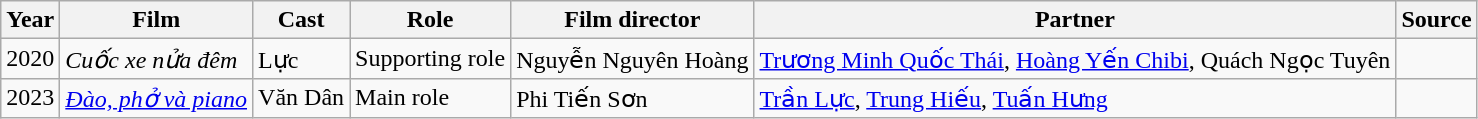<table class="wikitable">
<tr>
<th>Year</th>
<th>Film</th>
<th>Cast</th>
<th>Role</th>
<th>Film director</th>
<th>Partner</th>
<th>Source</th>
</tr>
<tr>
<td>2020</td>
<td><em>Cuốc xe nửa đêm</em></td>
<td>Lực</td>
<td>Supporting role</td>
<td>Nguyễn Nguyên Hoàng</td>
<td><a href='#'>Trương Minh Quốc Thái</a>, <a href='#'>Hoàng Yến Chibi</a>, Quách Ngọc Tuyên</td>
<td></td>
</tr>
<tr>
<td>2023</td>
<td><em><a href='#'>Đào, phở và piano</a></em></td>
<td>Văn Dân</td>
<td>Main role</td>
<td>Phi Tiến Sơn</td>
<td><a href='#'>Trần Lực</a>, <a href='#'>Trung Hiếu</a>, <a href='#'>Tuấn Hưng</a></td>
<td></td>
</tr>
</table>
